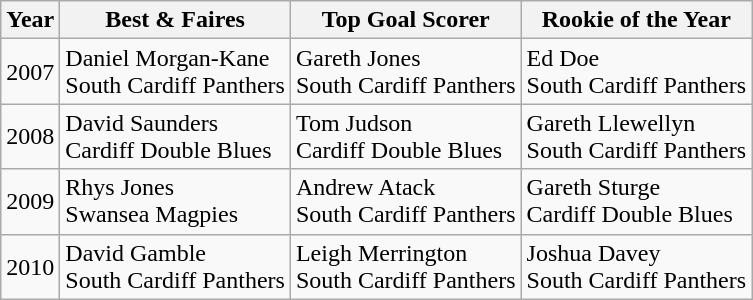<table class="wikitable">
<tr>
<th>Year</th>
<th>Best & Faires</th>
<th>Top Goal Scorer</th>
<th>Rookie of the Year</th>
</tr>
<tr>
<td>2007</td>
<td>Daniel Morgan-Kane<br>South Cardiff Panthers</td>
<td>Gareth Jones<br>South Cardiff Panthers</td>
<td>Ed Doe<br>South Cardiff Panthers</td>
</tr>
<tr>
<td>2008</td>
<td>David Saunders<br>Cardiff Double Blues</td>
<td>Tom Judson<br>Cardiff Double Blues</td>
<td>Gareth Llewellyn<br>South Cardiff Panthers</td>
</tr>
<tr>
<td>2009</td>
<td>Rhys Jones<br>Swansea Magpies</td>
<td>Andrew Atack<br>South Cardiff Panthers</td>
<td>Gareth Sturge<br>Cardiff Double Blues</td>
</tr>
<tr>
<td>2010</td>
<td>David Gamble<br>South Cardiff Panthers</td>
<td>Leigh Merrington<br>South Cardiff Panthers</td>
<td>Joshua Davey<br>South Cardiff Panthers</td>
</tr>
</table>
